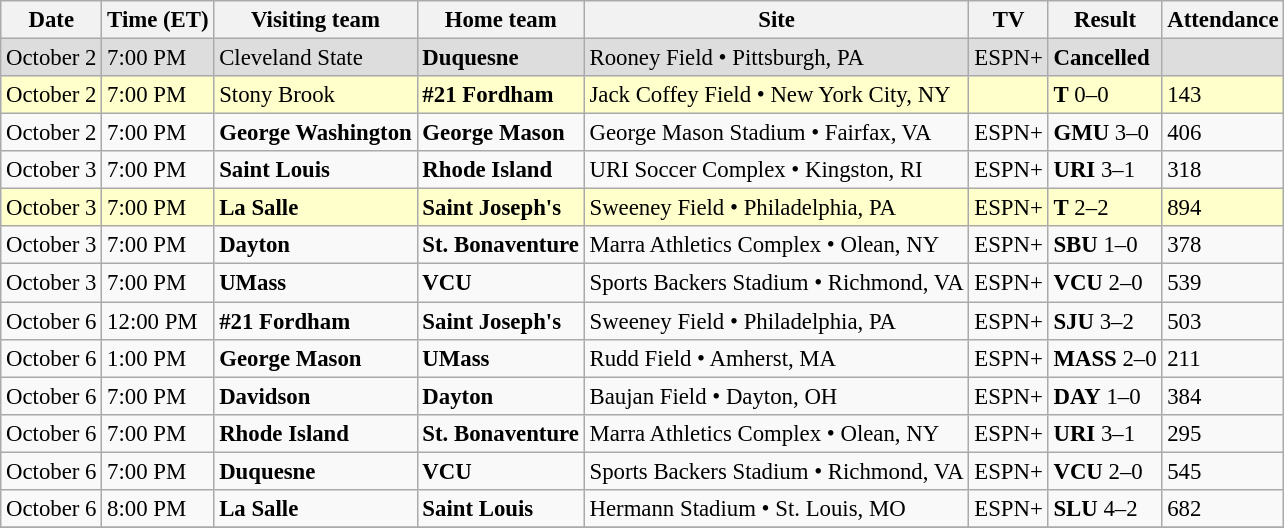<table class="wikitable" style="font-size:95%;">
<tr>
<th>Date</th>
<th>Time (ET)</th>
<th>Visiting team</th>
<th>Home team</th>
<th>Site</th>
<th>TV</th>
<th>Result</th>
<th>Attendance</th>
</tr>
<tr style="background:#ddd;">
<td>October 2</td>
<td>7:00 PM</td>
<td>Cleveland State</td>
<td><strong>Duquesne</strong></td>
<td>Rooney Field • Pittsburgh, PA</td>
<td>ESPN+</td>
<td><strong>Cancelled</strong></td>
<td></td>
</tr>
<tr style="background:#ffc;">
<td>October 2</td>
<td>7:00 PM</td>
<td>Stony Brook</td>
<td><strong>#21 Fordham</strong></td>
<td>Jack Coffey Field • New York City, NY</td>
<td></td>
<td><strong>T</strong> 0–0 </td>
<td>143</td>
</tr>
<tr>
<td>October 2</td>
<td>7:00 PM</td>
<td><strong>George Washington</strong></td>
<td><strong>George Mason</strong></td>
<td>George Mason Stadium • Fairfax, VA</td>
<td>ESPN+</td>
<td><strong>GMU</strong> 3–0</td>
<td>406</td>
</tr>
<tr>
<td>October 3</td>
<td>7:00 PM</td>
<td><strong>Saint Louis</strong></td>
<td><strong>Rhode Island</strong></td>
<td>URI Soccer Complex • Kingston, RI</td>
<td>ESPN+</td>
<td><strong>URI</strong> 3–1</td>
<td>318</td>
</tr>
<tr style="background:#ffc;">
<td>October 3</td>
<td>7:00 PM</td>
<td><strong>La Salle</strong></td>
<td><strong>Saint Joseph's</strong></td>
<td>Sweeney Field • Philadelphia, PA</td>
<td>ESPN+</td>
<td><strong>T</strong> 2–2 </td>
<td>894</td>
</tr>
<tr>
<td>October 3</td>
<td>7:00 PM</td>
<td><strong>Dayton</strong></td>
<td><strong>St. Bonaventure</strong></td>
<td>Marra Athletics Complex • Olean, NY</td>
<td>ESPN+</td>
<td><strong>SBU</strong> 1–0</td>
<td>378</td>
</tr>
<tr>
<td>October 3</td>
<td>7:00 PM</td>
<td><strong>UMass</strong></td>
<td><strong>VCU</strong></td>
<td>Sports Backers Stadium • Richmond, VA</td>
<td>ESPN+</td>
<td><strong>VCU</strong> 2–0</td>
<td>539</td>
</tr>
<tr>
<td>October 6</td>
<td>12:00 PM</td>
<td><strong>#21 Fordham</strong></td>
<td><strong>Saint Joseph's</strong></td>
<td>Sweeney Field • Philadelphia, PA</td>
<td>ESPN+</td>
<td><strong>SJU</strong> 3–2 </td>
<td>503</td>
</tr>
<tr>
<td>October 6</td>
<td>1:00 PM</td>
<td><strong>George Mason</strong></td>
<td><strong>UMass</strong></td>
<td>Rudd Field • Amherst, MA</td>
<td>ESPN+</td>
<td><strong>MASS</strong> 2–0</td>
<td>211</td>
</tr>
<tr>
<td>October 6</td>
<td>7:00 PM</td>
<td><strong>Davidson</strong></td>
<td><strong>Dayton</strong></td>
<td>Baujan Field • Dayton, OH</td>
<td>ESPN+</td>
<td><strong>DAY</strong> 1–0 </td>
<td>384</td>
</tr>
<tr>
<td>October 6</td>
<td>7:00 PM</td>
<td><strong>Rhode Island</strong></td>
<td><strong>St. Bonaventure</strong></td>
<td>Marra Athletics Complex • Olean, NY</td>
<td>ESPN+</td>
<td><strong>URI</strong> 3–1</td>
<td>295</td>
</tr>
<tr>
<td>October 6</td>
<td>7:00 PM</td>
<td><strong>Duquesne</strong></td>
<td><strong>VCU</strong></td>
<td>Sports Backers Stadium • Richmond, VA</td>
<td>ESPN+</td>
<td><strong>VCU</strong> 2–0</td>
<td>545</td>
</tr>
<tr>
<td>October 6</td>
<td>8:00 PM</td>
<td><strong>La Salle</strong></td>
<td><strong>Saint Louis</strong></td>
<td>Hermann Stadium • St. Louis, MO</td>
<td>ESPN+</td>
<td><strong>SLU</strong> 4–2</td>
<td>682</td>
</tr>
<tr>
</tr>
</table>
